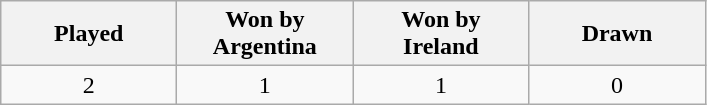<table class="wikitable">
<tr>
<th width="110">Played</th>
<th width="110">Won by<br>Argentina</th>
<th width="110">Won by<br>Ireland</th>
<th width="110">Drawn</th>
</tr>
<tr>
<td style="text-align:center">2</td>
<td style="text-align:center">1</td>
<td style="text-align:center">1</td>
<td style="text-align:center">0</td>
</tr>
</table>
